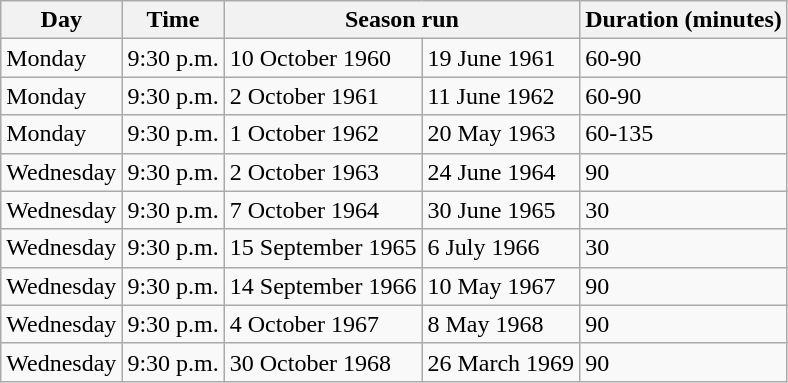<table class="wikitable">
<tr>
<th>Day</th>
<th>Time</th>
<th colspan="2">Season run</th>
<th>Duration (minutes)</th>
</tr>
<tr>
<td>Monday</td>
<td>9:30 p.m.</td>
<td>10 October 1960</td>
<td>19 June 1961</td>
<td>60-90</td>
</tr>
<tr>
<td>Monday</td>
<td>9:30 p.m.</td>
<td>2 October 1961</td>
<td>11 June 1962</td>
<td>60-90</td>
</tr>
<tr>
<td>Monday</td>
<td>9:30 p.m.</td>
<td>1 October 1962</td>
<td>20 May 1963</td>
<td>60-135</td>
</tr>
<tr>
<td>Wednesday</td>
<td>9:30 p.m.</td>
<td>2 October 1963</td>
<td>24 June 1964</td>
<td>90</td>
</tr>
<tr>
<td>Wednesday</td>
<td>9:30 p.m.</td>
<td>7 October 1964</td>
<td>30 June 1965</td>
<td>30</td>
</tr>
<tr>
<td>Wednesday</td>
<td>9:30 p.m.</td>
<td>15 September 1965</td>
<td>6 July 1966</td>
<td>30</td>
</tr>
<tr>
<td>Wednesday</td>
<td>9:30 p.m.</td>
<td>14 September 1966</td>
<td>10 May 1967</td>
<td>90</td>
</tr>
<tr>
<td>Wednesday</td>
<td>9:30 p.m.</td>
<td>4 October 1967</td>
<td>8 May 1968</td>
<td>90</td>
</tr>
<tr>
<td>Wednesday</td>
<td>9:30 p.m.</td>
<td>30 October 1968</td>
<td>26 March 1969</td>
<td>90</td>
</tr>
</table>
